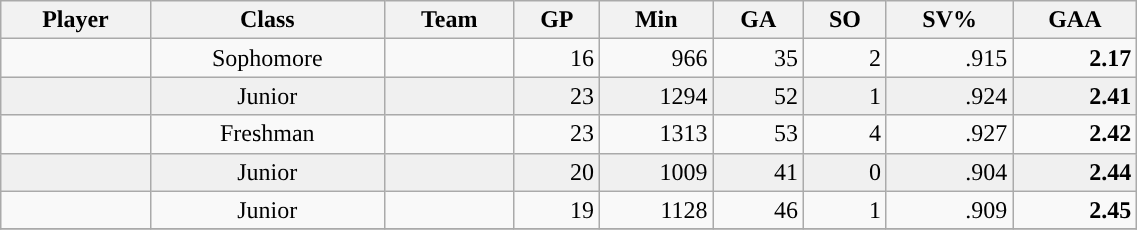<table class="wikitable sortable" style="text-align: center; "width=60%">
<tr>
<th>Player</th>
<th>Class</th>
<th>Team</th>
<th>GP</th>
<th>Min</th>
<th>GA</th>
<th>SO</th>
<th>SV%</th>
<th>GAA</th>
</tr>
<tr>
<td style="text-align: left"></td>
<td>Sophomore</td>
<td><strong><a href='#'></a></strong></td>
<td style="text-align: right">16</td>
<td style="text-align: right">966</td>
<td style="text-align: right">35</td>
<td style="text-align: right">2</td>
<td style="text-align: right">.915</td>
<td style="text-align: right"><strong>2.17</strong></td>
</tr>
<tr bgcolor=f0f0f0>
<td style="text-align: left"></td>
<td>Junior</td>
<td><strong><a href='#'></a></strong></td>
<td style="text-align: right">23</td>
<td style="text-align: right">1294</td>
<td style="text-align: right">52</td>
<td style="text-align: right">1</td>
<td style="text-align: right">.924</td>
<td style="text-align: right"><strong>2.41</strong></td>
</tr>
<tr>
<td style="text-align: left"></td>
<td>Freshman</td>
<td><strong><a href='#'></a></strong></td>
<td style="text-align: right">23</td>
<td style="text-align: right">1313</td>
<td style="text-align: right">53</td>
<td style="text-align: right">4</td>
<td style="text-align: right">.927</td>
<td style="text-align: right"><strong>2.42</strong></td>
</tr>
<tr bgcolor=f0f0f0>
<td style="text-align: left"></td>
<td>Junior</td>
<td><strong><a href='#'></a></strong></td>
<td style="text-align: right">20</td>
<td style="text-align: right">1009</td>
<td style="text-align: right">41</td>
<td style="text-align: right">0</td>
<td style="text-align: right">.904</td>
<td style="text-align: right"><strong>2.44</strong></td>
</tr>
<tr>
<td style="text-align: left"></td>
<td>Junior</td>
<td><strong><a href='#'></a></strong></td>
<td style="text-align: right">19</td>
<td style="text-align: right">1128</td>
<td style="text-align: right">46</td>
<td style="text-align: right">1</td>
<td style="text-align: right">.909</td>
<td style="text-align: right"><strong>2.45</strong></td>
</tr>
<tr>
</tr>
</table>
